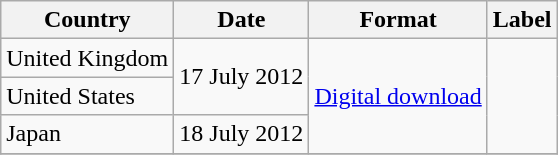<table class="wikitable plainrowheaders">
<tr>
<th scope="col">Country</th>
<th scope="col">Date</th>
<th scope="col">Format</th>
<th scope="col">Label</th>
</tr>
<tr>
<td>United Kingdom</td>
<td rowspan="2">17 July 2012</td>
<td rowspan="3"><a href='#'>Digital download</a></td>
<td rowspan="3"></td>
</tr>
<tr>
<td>United States</td>
</tr>
<tr>
<td>Japan</td>
<td>18 July 2012</td>
</tr>
<tr>
</tr>
</table>
